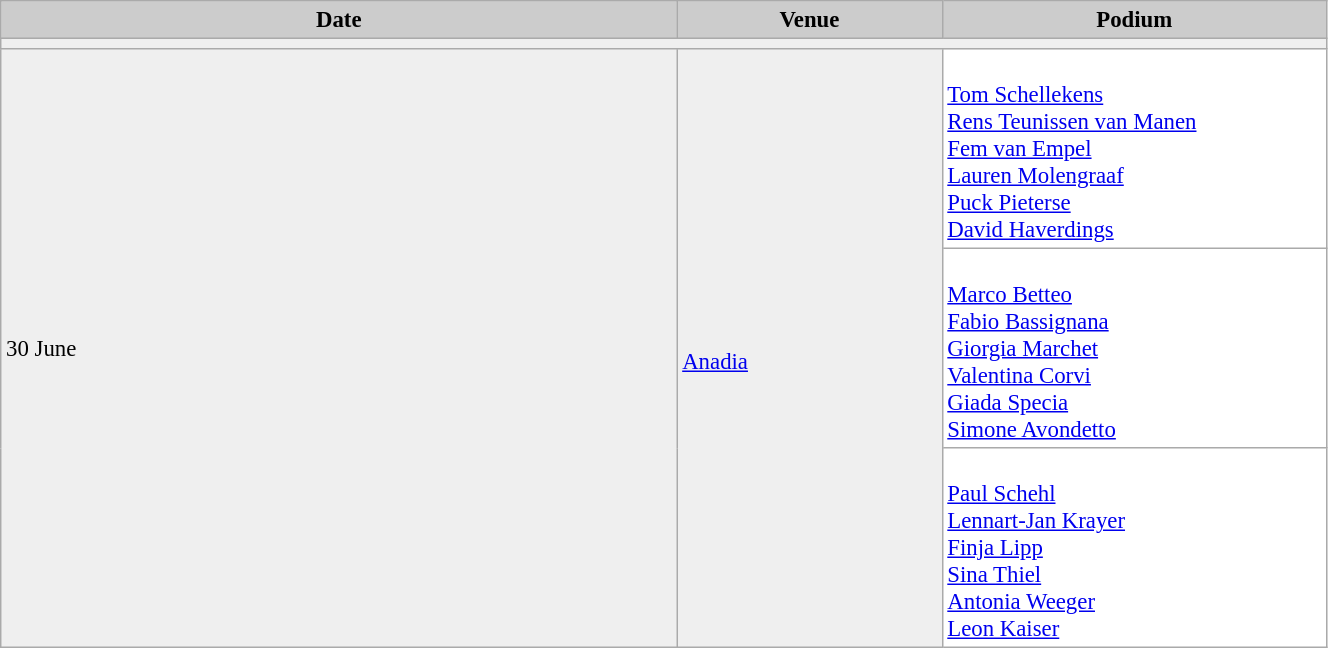<table class="wikitable" width=70% bgcolor="#f7f8ff" cellpadding="3" cellspacing="0" border="1" style="font-size: 95%; border: gray solid 1px; border-collapse: collapse;">
<tr bgcolor="#CCCCCC">
<td align="center"><strong>Date</strong></td>
<td width=20% align="center"><strong>Venue</strong></td>
<td width=29% align="center"><strong>Podium</strong></td>
</tr>
<tr bgcolor="#EFEFEF">
<td colspan=4></td>
</tr>
<tr bgcolor="#EFEFEF">
<td rowspan=3>30 June</td>
<td rowspan=3><br><a href='#'>Anadia</a></td>
<td bgcolor="#ffffff">   <br><a href='#'>Tom Schellekens</a><br><a href='#'>Rens Teunissen van Manen</a><br><a href='#'>Fem van Empel</a><br><a href='#'>Lauren Molengraaf</a><br><a href='#'>Puck Pieterse</a><br><a href='#'>David Haverdings</a></td>
</tr>
<tr>
<td bgcolor="#ffffff">   <br><a href='#'>Marco Betteo</a><br><a href='#'>Fabio Bassignana</a><br><a href='#'>Giorgia Marchet</a><br><a href='#'>Valentina Corvi</a><br><a href='#'>Giada Specia</a><br><a href='#'>Simone Avondetto</a></td>
</tr>
<tr>
<td bgcolor="#ffffff">   <br><a href='#'>Paul Schehl</a><br><a href='#'>Lennart-Jan Krayer</a><br><a href='#'>Finja Lipp</a><br><a href='#'>Sina Thiel</a><br><a href='#'>Antonia Weeger</a><br><a href='#'>Leon Kaiser</a></td>
</tr>
</table>
